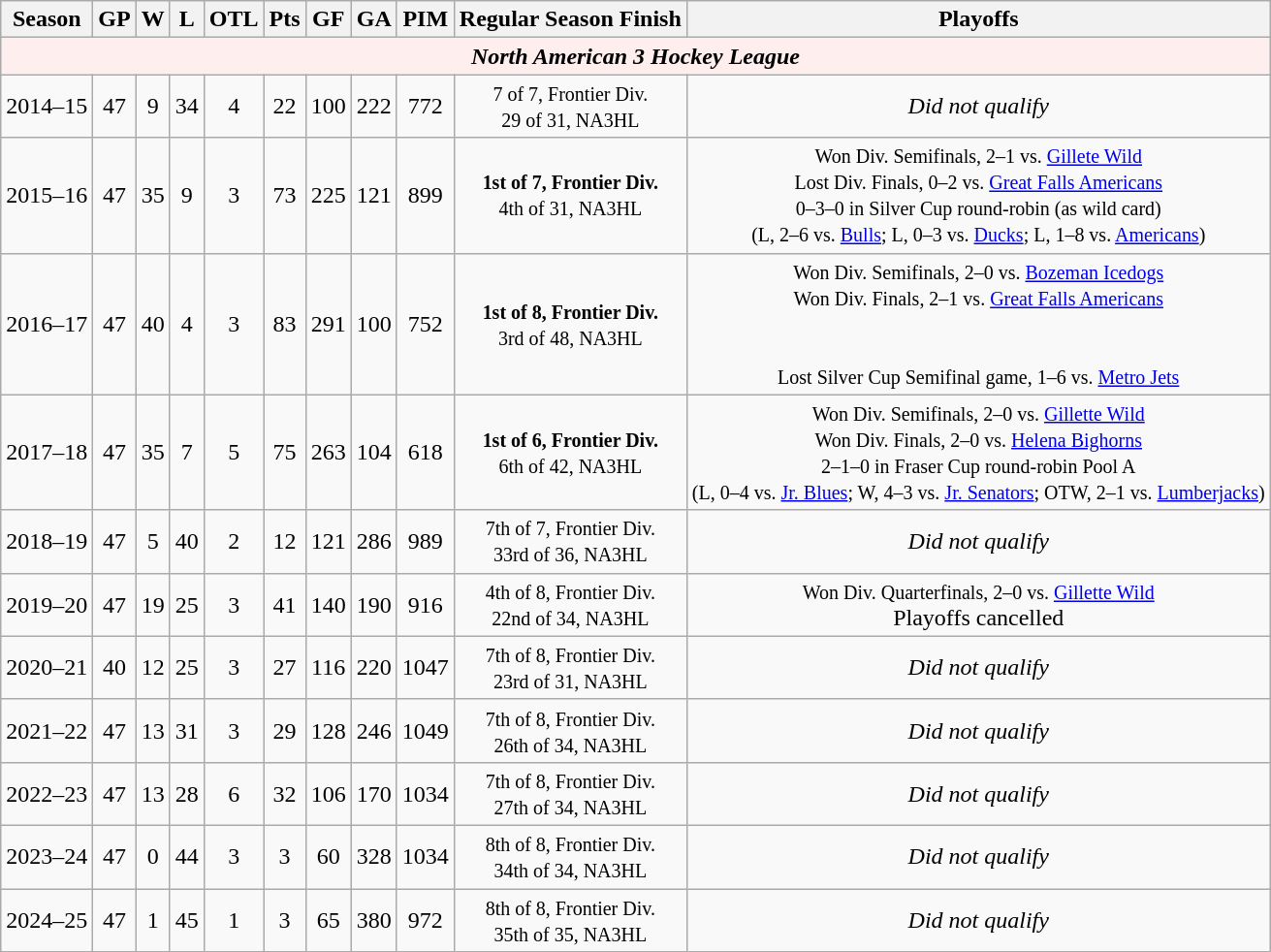<table class="wikitable" style="text-align:center">
<tr>
<th>Season</th>
<th>GP</th>
<th>W</th>
<th>L</th>
<th>OTL</th>
<th>Pts</th>
<th>GF</th>
<th>GA</th>
<th>PIM</th>
<th>Regular Season Finish</th>
<th>Playoffs</th>
</tr>
<tr bgcolor="#ffeeee">
<td colspan="12"><strong><em>North American 3 Hockey League</em></strong></td>
</tr>
<tr>
<td>2014–15</td>
<td>47</td>
<td>9</td>
<td>34</td>
<td>4</td>
<td>22</td>
<td>100</td>
<td>222</td>
<td>772</td>
<td><small>7 of 7, Frontier Div.<br>29 of 31, NA3HL</small></td>
<td><em>Did not qualify</em></td>
</tr>
<tr>
<td>2015–16</td>
<td>47</td>
<td>35</td>
<td>9</td>
<td>3</td>
<td>73</td>
<td>225</td>
<td>121</td>
<td>899</td>
<td><small><strong>1st of 7, Frontier Div.</strong><br>4th of 31, NA3HL</small></td>
<td><small>Won Div. Semifinals, 2–1 vs. <a href='#'>Gillete Wild</a><br>Lost Div. Finals, 0–2 vs. <a href='#'>Great Falls Americans</a><br>0–3–0 in Silver Cup round-robin (as wild card)<br>(L, 2–6 vs. <a href='#'>Bulls</a>; L, 0–3 vs. <a href='#'>Ducks</a>; L, 1–8 vs. <a href='#'>Americans</a>)</small></td>
</tr>
<tr>
<td>2016–17</td>
<td>47</td>
<td>40</td>
<td>4</td>
<td>3</td>
<td>83</td>
<td>291</td>
<td>100</td>
<td>752</td>
<td><small><strong>1st of 8, Frontier Div.</strong><br>3rd of 48, NA3HL</small></td>
<td><small>Won Div. Semifinals, 2–0 vs. <a href='#'>Bozeman Icedogs</a><br>Won Div. Finals, 2–1 vs. <a href='#'>Great Falls Americans</a><br><br><br>Lost Silver Cup Semifinal game, 1–6 vs. <a href='#'>Metro Jets</a></small></td>
</tr>
<tr>
<td>2017–18</td>
<td>47</td>
<td>35</td>
<td>7</td>
<td>5</td>
<td>75</td>
<td>263</td>
<td>104</td>
<td>618</td>
<td><small><strong>1st of 6, Frontier Div.</strong><br>6th of 42, NA3HL</small></td>
<td><small>Won Div. Semifinals, 2–0 vs. <a href='#'>Gillette Wild</a><br>Won Div. Finals, 2–0 vs. <a href='#'>Helena Bighorns</a><br>2–1–0 in Fraser Cup round-robin Pool A<br>(L, 0–4 vs. <a href='#'>Jr. Blues</a>; W, 4–3 vs. <a href='#'>Jr. Senators</a>; OTW, 2–1 vs. <a href='#'>Lumberjacks</a>)</small></td>
</tr>
<tr>
<td>2018–19</td>
<td>47</td>
<td>5</td>
<td>40</td>
<td>2</td>
<td>12</td>
<td>121</td>
<td>286</td>
<td>989</td>
<td><small>7th of 7, Frontier Div.<br>33rd of 36, NA3HL</small></td>
<td><em>Did not qualify</em></td>
</tr>
<tr>
<td>2019–20</td>
<td>47</td>
<td>19</td>
<td>25</td>
<td>3</td>
<td>41</td>
<td>140</td>
<td>190</td>
<td>916</td>
<td><small>4th of 8, Frontier Div.<br>22nd of 34, NA3HL</small></td>
<td><small>Won Div. Quarterfinals, 2–0 vs. <a href='#'>Gillette Wild</a></small><br>Playoffs cancelled</td>
</tr>
<tr>
<td>2020–21</td>
<td>40</td>
<td>12</td>
<td>25</td>
<td>3</td>
<td>27</td>
<td>116</td>
<td>220</td>
<td>1047</td>
<td><small>7th of 8, Frontier Div.<br>23rd of 31, NA3HL</small></td>
<td><em>Did not qualify</em></td>
</tr>
<tr>
<td>2021–22</td>
<td>47</td>
<td>13</td>
<td>31</td>
<td>3</td>
<td>29</td>
<td>128</td>
<td>246</td>
<td>1049</td>
<td><small>7th of 8, Frontier Div.<br>26th of 34, NA3HL</small></td>
<td><em>Did not qualify</em></td>
</tr>
<tr>
<td>2022–23</td>
<td>47</td>
<td>13</td>
<td>28</td>
<td>6</td>
<td>32</td>
<td>106</td>
<td>170</td>
<td>1034</td>
<td><small>7th of 8, Frontier Div.<br>27th of 34, NA3HL</small></td>
<td><em>Did not qualify</em></td>
</tr>
<tr>
<td>2023–24</td>
<td>47</td>
<td>0</td>
<td>44</td>
<td>3</td>
<td>3</td>
<td>60</td>
<td>328</td>
<td>1034</td>
<td><small>8th of 8, Frontier Div.<br>34th of 34, NA3HL</small></td>
<td><em>Did not qualify</em></td>
</tr>
<tr>
<td>2024–25</td>
<td>47</td>
<td>1</td>
<td>45</td>
<td>1</td>
<td>3</td>
<td>65</td>
<td>380</td>
<td>972</td>
<td><small>8th of 8, Frontier Div.<br>35th of 35, NA3HL</small></td>
<td><em>Did not qualify</em></td>
</tr>
</table>
